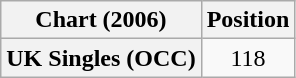<table class="wikitable plainrowheaders" style="text-align:center">
<tr>
<th scope="col">Chart (2006)</th>
<th scope="col">Position</th>
</tr>
<tr>
<th scope="row">UK Singles (OCC)</th>
<td>118</td>
</tr>
</table>
